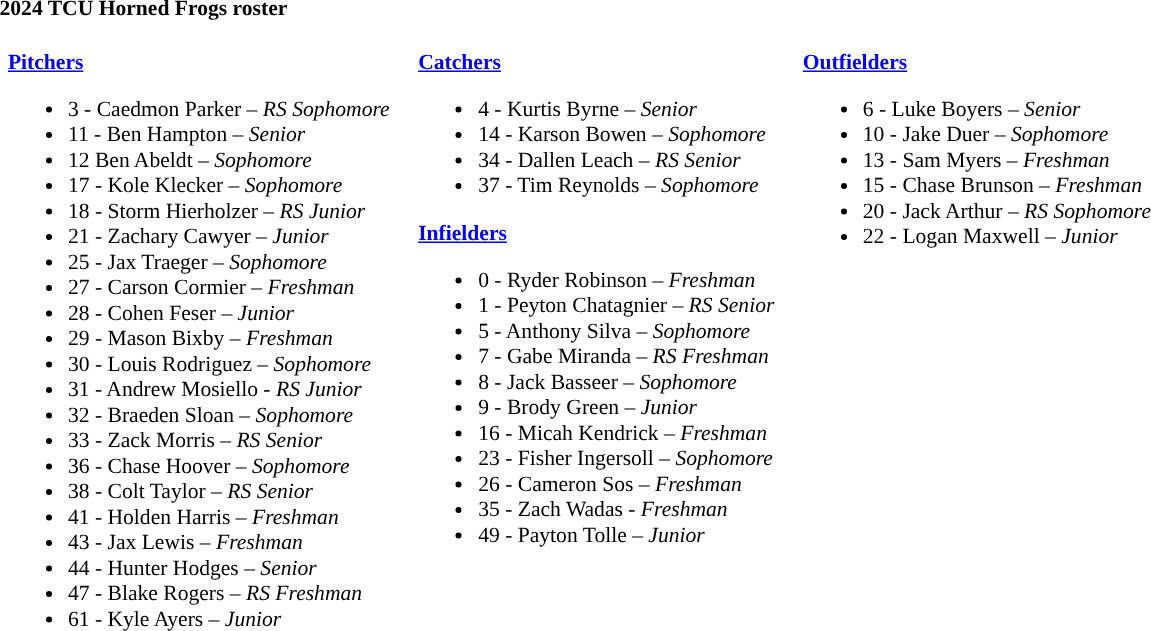<table class="toccolours" style="border-collapse:collapse; font-size:90%;">
<tr>
<td colspan="7"><strong>2024 TCU Horned Frogs roster</strong></td>
</tr>
<tr>
<td width="03"> </td>
<td valign="top"><br><strong><a href='#'>Pitchers</a></strong><ul><li>3 - Caedmon Parker – <em>RS Sophomore</em></li><li>11 - Ben Hampton – <em>Senior</em></li><li>12 Ben Abeldt – <em>Sophomore</em></li><li>17 - Kole Klecker – <em>Sophomore</em></li><li>18 - Storm Hierholzer – <em>RS Junior</em></li><li>21 - Zachary Cawyer – <em>Junior</em></li><li>25 - Jax Traeger – <em>Sophomore</em></li><li>27 - Carson Cormier – <em>Freshman</em></li><li>28 - Cohen Feser – <em>Junior</em></li><li>29 - Mason Bixby – <em>Freshman</em></li><li>30 - Louis Rodriguez – <em>Sophomore</em></li><li>31 - Andrew Mosiello - <em>RS Junior</em></li><li>32 - Braeden Sloan – <em>Sophomore</em></li><li>33 - Zack Morris – <em>RS Senior</em></li><li>36 - Chase Hoover – <em>Sophomore</em></li><li>38 - Colt Taylor – <em>RS Senior</em></li><li>41 - Holden Harris – <em>Freshman</em></li><li>43 - Jax Lewis – <em>Freshman</em></li><li>44 - Hunter Hodges – <em>Senior</em></li><li>47 - Blake Rogers – <em>RS Freshman</em></li><li>61 - Kyle Ayers – <em>Junior</em></li></ul></td>
<td width="15"> </td>
<td valign="top"><br><strong><a href='#'>Catchers</a></strong><ul><li>4 - Kurtis Byrne – <em>Senior</em></li><li>14 - Karson Bowen – <em>Sophomore</em></li><li>34 - Dallen Leach – <em>RS Senior</em></li><li>37 - Tim Reynolds – <em>Sophomore</em></li></ul><strong><a href='#'>Infielders</a></strong><ul><li>0 - Ryder Robinson – <em>Freshman</em></li><li>1 - Peyton Chatagnier – <em>RS Senior</em></li><li>5 - Anthony Silva – <em>Sophomore</em></li><li>7 - Gabe Miranda – <em>RS Freshman</em></li><li>8 - Jack Basseer – <em>Sophomore</em></li><li>9 - Brody Green – <em>Junior</em></li><li>16 - Micah Kendrick – <em>Freshman</em></li><li>23 - Fisher Ingersoll – <em>Sophomore</em></li><li>26 - Cameron Sos – <em>Freshman</em></li><li>35 - Zach Wadas - <em>Freshman</em></li><li>49 - Payton Tolle – <em>Junior</em></li></ul></td>
<td width="15"> </td>
<td valign="top"><br><strong><a href='#'>Outfielders</a></strong><ul><li>6 - Luke Boyers – <em>Senior</em></li><li>10 - Jake Duer – <em>Sophomore</em></li><li>13 - Sam Myers – <em>Freshman</em></li><li>15 - Chase Brunson – <em>Freshman</em></li><li>20 - Jack Arthur – <em>RS Sophomore</em></li><li>22 - Logan Maxwell – <em>Junior</em></li></ul></td>
<td width="25"> </td>
</tr>
</table>
